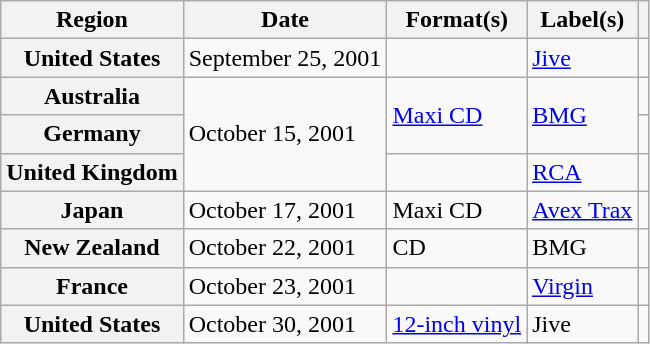<table class="wikitable plainrowheaders">
<tr>
<th scope="col">Region</th>
<th scope="col">Date</th>
<th scope="col">Format(s)</th>
<th scope="col">Label(s)</th>
<th scope="col"></th>
</tr>
<tr>
<th scope="row">United States</th>
<td>September 25, 2001</td>
<td></td>
<td><a href='#'>Jive</a></td>
<td></td>
</tr>
<tr>
<th scope="row">Australia</th>
<td rowspan="3">October 15, 2001</td>
<td rowspan="2"><a href='#'>Maxi CD</a></td>
<td rowspan="2"><a href='#'>BMG</a></td>
<td></td>
</tr>
<tr>
<th scope="row">Germany</th>
<td></td>
</tr>
<tr>
<th scope="row">United Kingdom</th>
<td></td>
<td><a href='#'>RCA</a></td>
<td></td>
</tr>
<tr>
<th scope="row">Japan</th>
<td>October 17, 2001</td>
<td>Maxi CD</td>
<td><a href='#'>Avex Trax</a></td>
<td></td>
</tr>
<tr>
<th scope="row">New Zealand</th>
<td>October 22, 2001</td>
<td>CD</td>
<td>BMG</td>
<td></td>
</tr>
<tr>
<th scope="row">France</th>
<td>October 23, 2001</td>
<td></td>
<td><a href='#'>Virgin</a></td>
<td></td>
</tr>
<tr>
<th scope="row">United States</th>
<td>October 30, 2001</td>
<td><a href='#'>12-inch vinyl</a></td>
<td>Jive</td>
<td></td>
</tr>
</table>
